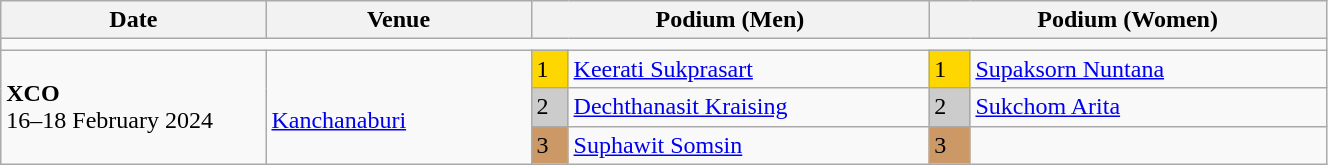<table class="wikitable" width=70%>
<tr>
<th>Date</th>
<th width=20%>Venue</th>
<th colspan=2 width=30%>Podium (Men)</th>
<th colspan=2 width=30%>Podium (Women)</th>
</tr>
<tr>
<td colspan=6></td>
</tr>
<tr>
<td rowspan=3><strong>XCO</strong> <br> 16–18 February 2024</td>
<td rowspan=3><br><a href='#'>Kanchanaburi</a></td>
<td bgcolor=FFD700>1</td>
<td><a href='#'>Keerati Sukprasart</a></td>
<td bgcolor=FFD700>1</td>
<td><a href='#'>Supaksorn Nuntana</a></td>
</tr>
<tr>
<td bgcolor=CCCCCC>2</td>
<td><a href='#'>Dechthanasit Kraising</a></td>
<td bgcolor=CCCCCC>2</td>
<td><a href='#'>Sukchom Arita</a></td>
</tr>
<tr>
<td bgcolor=CC9966>3</td>
<td><a href='#'>Suphawit Somsin</a></td>
<td bgcolor=CC9966>3</td>
<td></td>
</tr>
</table>
